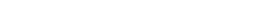<table style="width:22%; text-align:center;">
<tr style="color:white;">
<td style="background:"><strong>16</strong></td>
<td style="background:"><strong>1</strong></td>
<td style="background:"><strong>18</strong></td>
</tr>
</table>
